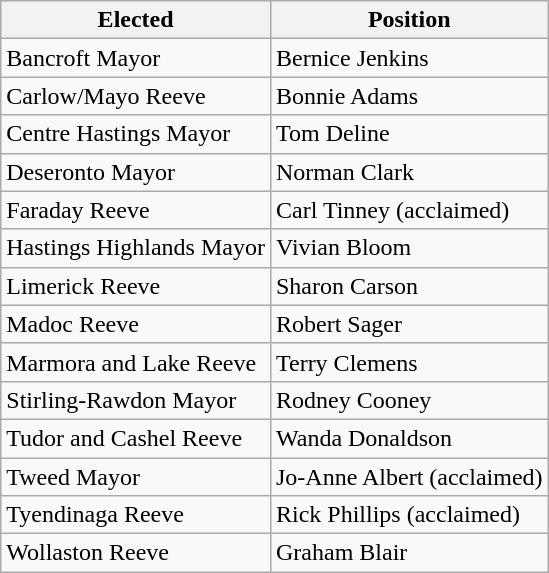<table class="wikitable">
<tr>
<th>Elected</th>
<th>Position</th>
</tr>
<tr>
<td>Bancroft Mayor</td>
<td>Bernice Jenkins</td>
</tr>
<tr>
<td>Carlow/Mayo Reeve</td>
<td>Bonnie Adams</td>
</tr>
<tr>
<td>Centre Hastings Mayor</td>
<td>Tom Deline</td>
</tr>
<tr>
<td>Deseronto Mayor</td>
<td>Norman Clark</td>
</tr>
<tr>
<td>Faraday Reeve</td>
<td>Carl Tinney (acclaimed)</td>
</tr>
<tr>
<td>Hastings Highlands Mayor</td>
<td>Vivian Bloom</td>
</tr>
<tr>
<td>Limerick Reeve</td>
<td>Sharon Carson</td>
</tr>
<tr>
<td>Madoc Reeve</td>
<td>Robert Sager</td>
</tr>
<tr>
<td>Marmora and Lake Reeve</td>
<td>Terry Clemens</td>
</tr>
<tr>
<td>Stirling-Rawdon Mayor</td>
<td>Rodney Cooney</td>
</tr>
<tr>
<td>Tudor and Cashel Reeve</td>
<td>Wanda Donaldson</td>
</tr>
<tr>
<td>Tweed Mayor</td>
<td>Jo-Anne Albert (acclaimed)</td>
</tr>
<tr>
<td>Tyendinaga Reeve</td>
<td>Rick Phillips (acclaimed)</td>
</tr>
<tr>
<td>Wollaston Reeve</td>
<td>Graham Blair</td>
</tr>
</table>
